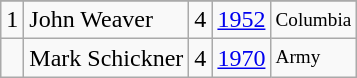<table class="wikitable">
<tr>
</tr>
<tr>
<td>1</td>
<td>John Weaver</td>
<td>4</td>
<td><a href='#'>1952</a></td>
<td style="font-size:80%;">Columbia</td>
</tr>
<tr>
<td></td>
<td>Mark Schickner</td>
<td>4</td>
<td><a href='#'>1970</a></td>
<td style="font-size:80%;">Army</td>
</tr>
</table>
